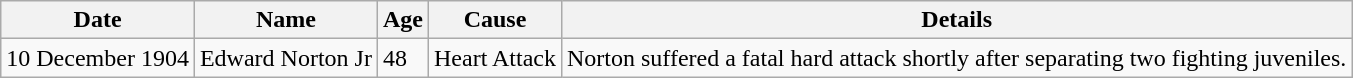<table class="wikitable">
<tr>
<th>Date</th>
<th>Name</th>
<th>Age</th>
<th>Cause</th>
<th>Details</th>
</tr>
<tr>
<td>10 December 1904</td>
<td>Edward Norton Jr</td>
<td>48</td>
<td>Heart Attack</td>
<td>Norton suffered a fatal hard attack shortly after separating two fighting juveniles.</td>
</tr>
</table>
